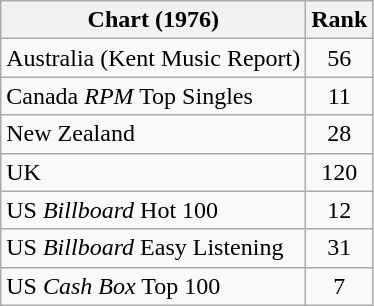<table class="wikitable sortable">
<tr>
<th>Chart (1976)</th>
<th>Rank</th>
</tr>
<tr>
<td>Australia (Kent Music Report)</td>
<td style="text-align:center;">56</td>
</tr>
<tr>
<td>Canada <em>RPM</em> Top Singles</td>
<td style="text-align:center;">11</td>
</tr>
<tr>
<td>New Zealand</td>
<td align="center">28</td>
</tr>
<tr>
<td>UK </td>
<td style="text-align:center;">120</td>
</tr>
<tr>
<td>US <em>Billboard</em> Hot 100</td>
<td style="text-align:center;">12</td>
</tr>
<tr>
<td>US <em>Billboard</em> Easy Listening</td>
<td style="text-align:center;">31</td>
</tr>
<tr>
<td>US <em>Cash Box</em> Top 100</td>
<td style="text-align:center;">7</td>
</tr>
</table>
